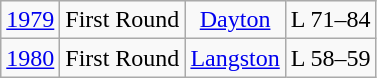<table class="wikitable">
<tr align="center">
<td><a href='#'>1979</a></td>
<td>First Round</td>
<td><a href='#'>Dayton</a></td>
<td>L 71–84</td>
</tr>
<tr align="center">
<td><a href='#'>1980</a></td>
<td>First Round</td>
<td><a href='#'>Langston</a></td>
<td>L 58–59</td>
</tr>
</table>
